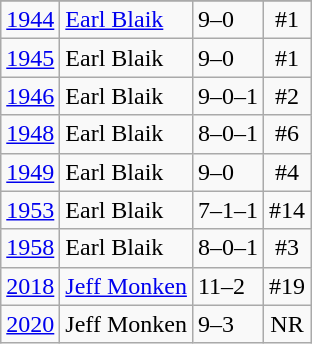<table class="wikitable">
<tr>
</tr>
<tr>
<td><a href='#'>1944</a></td>
<td><a href='#'>Earl Blaik</a></td>
<td>9–0</td>
<td align=center>#1</td>
</tr>
<tr>
<td><a href='#'>1945</a></td>
<td>Earl Blaik</td>
<td>9–0</td>
<td align=center>#1</td>
</tr>
<tr>
<td><a href='#'>1946</a></td>
<td>Earl Blaik</td>
<td>9–0–1</td>
<td align=center>#2</td>
</tr>
<tr>
<td><a href='#'>1948</a></td>
<td>Earl Blaik</td>
<td>8–0–1</td>
<td align=center>#6</td>
</tr>
<tr>
<td><a href='#'>1949</a></td>
<td>Earl Blaik</td>
<td>9–0</td>
<td align=center>#4</td>
</tr>
<tr>
<td><a href='#'>1953</a></td>
<td>Earl Blaik</td>
<td>7–1–1</td>
<td align=center>#14</td>
</tr>
<tr>
<td><a href='#'>1958</a></td>
<td>Earl Blaik</td>
<td>8–0–1</td>
<td align=center>#3</td>
</tr>
<tr>
<td><a href='#'>2018</a></td>
<td><a href='#'>Jeff Monken</a></td>
<td>11–2</td>
<td align=center>#19</td>
</tr>
<tr>
<td><a href='#'>2020</a></td>
<td>Jeff Monken</td>
<td>9–3</td>
<td align=center>NR</td>
</tr>
</table>
